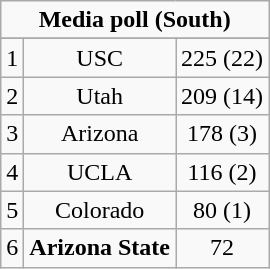<table class="wikitable">
<tr align="center">
<td align="center" Colspan="3"><strong>Media poll (South)</strong></td>
</tr>
<tr align="center">
</tr>
<tr align="center">
<td>1</td>
<td>USC</td>
<td>225 (22)</td>
</tr>
<tr align="center">
<td>2</td>
<td>Utah</td>
<td>209 (14)</td>
</tr>
<tr align="center">
<td>3</td>
<td>Arizona</td>
<td>178 (3)</td>
</tr>
<tr align="center">
<td>4</td>
<td>UCLA</td>
<td>116 (2)</td>
</tr>
<tr align="center">
<td>5</td>
<td>Colorado</td>
<td>80 (1)</td>
</tr>
<tr align="center">
<td>6</td>
<td><strong>Arizona State</strong></td>
<td>72</td>
</tr>
</table>
